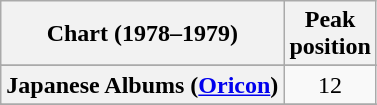<table class="wikitable sortable plainrowheaders" style="text-align:center">
<tr>
<th scope="col">Chart (1978–1979)</th>
<th scope="col">Peak<br>position</th>
</tr>
<tr>
</tr>
<tr>
</tr>
<tr>
<th scope="row">Japanese Albums (<a href='#'>Oricon</a>)</th>
<td align="center">12</td>
</tr>
<tr>
</tr>
<tr>
</tr>
<tr>
</tr>
<tr>
</tr>
</table>
